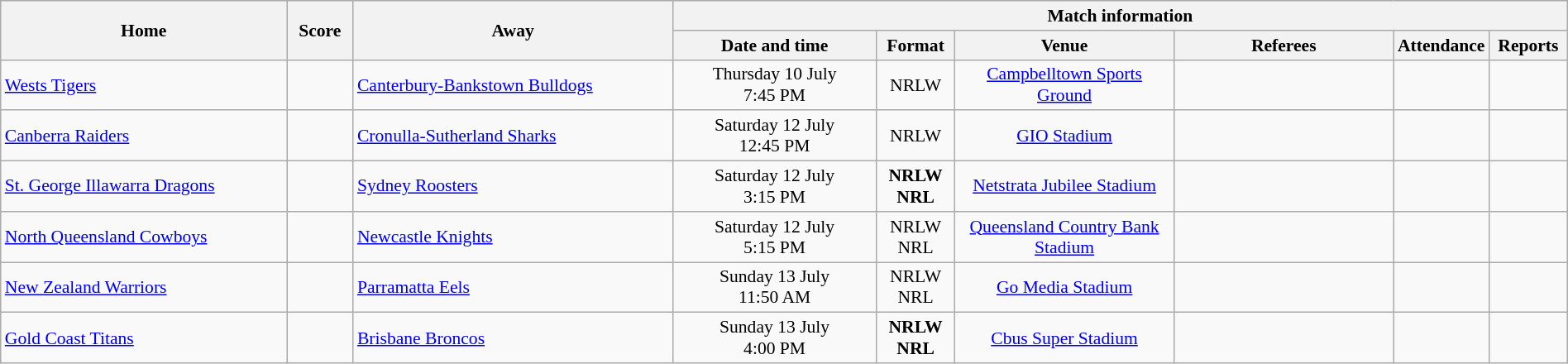<table class="wikitable" width="100%" style="border-collapse:collapse; font-size:90%; text-align:center;">
<tr>
<th rowspan="2">Home</th>
<th rowspan="2" text-align:center;>Score</th>
<th rowspan="2">Away</th>
<th colspan="6">Match information</th>
</tr>
<tr>
<th width="13%">Date and time</th>
<th width="5%">Format</th>
<th width="14%">Venue</th>
<th width="14%">Referees</th>
<th width="5%">Attendance</th>
<th width="5%">Reports</th>
</tr>
<tr>
<td align="left"> <a href='#'>Wests Tigers</a></td>
<td></td>
<td align="left"> <a href='#'>Canterbury-Bankstown Bulldogs</a></td>
<td>Thursday 10 July<br>7:45 PM</td>
<td>NRLW<br></td>
<td><a href='#'>Campbelltown Sports Ground</a></td>
<td></td>
<td></td>
<td></td>
</tr>
<tr>
<td align="left"> <a href='#'>Canberra Raiders</a></td>
<td></td>
<td align="left"> <a href='#'>Cronulla-Sutherland Sharks</a></td>
<td>Saturday 12 July<br>12:45 PM</td>
<td>NRLW<br></td>
<td><a href='#'>GIO Stadium</a></td>
<td></td>
<td></td>
<td></td>
</tr>
<tr>
<td align="left"> <a href='#'>St. George Illawarra Dragons</a></td>
<td></td>
<td align="left"> <a href='#'>Sydney Roosters</a></td>
<td>Saturday 12 July<br>3:15 PM</td>
<td><strong>NRLW<br>NRL </strong></td>
<td><a href='#'>Netstrata Jubilee Stadium</a></td>
<td></td>
<td></td>
<td></td>
</tr>
<tr>
<td align="left"> <a href='#'>North Queensland Cowboys</a></td>
<td></td>
<td align="left"> <a href='#'>Newcastle Knights</a></td>
<td>Saturday 12 July<br>5:15 PM</td>
<td>NRLW<br>NRL</td>
<td><a href='#'>Queensland Country Bank Stadium</a></td>
<td></td>
<td></td>
<td></td>
</tr>
<tr>
<td align="left"> <a href='#'>New Zealand Warriors</a></td>
<td></td>
<td align="left"> <a href='#'>Parramatta Eels</a></td>
<td>Sunday 13 July<br>11:50 AM</td>
<td>NRLW<br>NRL</td>
<td><a href='#'>Go Media Stadium</a></td>
<td></td>
<td></td>
<td></td>
</tr>
<tr>
<td align="left"> <a href='#'>Gold Coast Titans</a></td>
<td></td>
<td align="left"> <a href='#'>Brisbane Broncos</a></td>
<td>Sunday 13 July<br>4:00 PM</td>
<td><strong>NRLW<br>NRL </strong></td>
<td><a href='#'>Cbus Super Stadium</a></td>
<td></td>
<td></td>
<td></td>
</tr>
</table>
